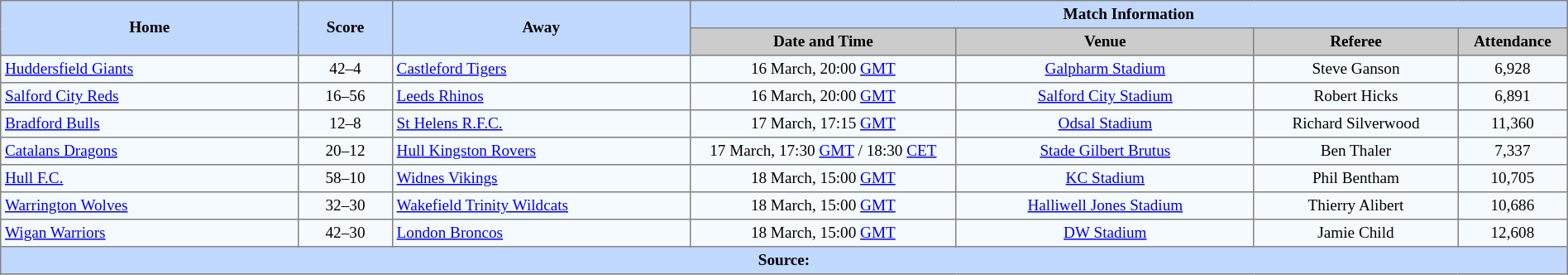<table border=1 style="border-collapse:collapse; font-size:80%; text-align:center;" cellpadding=3 cellspacing=0 width=100%>
<tr bgcolor=#C1D8FF>
<th rowspan=2 width=19%>Home</th>
<th rowspan=2 width=6%>Score</th>
<th rowspan=2 width=19%>Away</th>
<th colspan=6>Match Information</th>
</tr>
<tr bgcolor=#CCCCCC>
<th width=17%>Date and Time</th>
<th width=19%>Venue</th>
<th width=13%>Referee</th>
<th width=7%>Attendance</th>
</tr>
<tr bgcolor=#F5FAFF>
<td align=left> <a href='#'>Huddersfield Giants</a></td>
<td>42–4</td>
<td align=left> <a href='#'>Castleford Tigers</a></td>
<td>16 March, 20:00 <a href='#'>GMT</a></td>
<td><a href='#'>Galpharm Stadium</a></td>
<td>Steve Ganson</td>
<td>6,928</td>
</tr>
<tr bgcolor=#F5FAFF>
<td align=left> <a href='#'>Salford City Reds</a></td>
<td>16–56</td>
<td align=left> <a href='#'>Leeds Rhinos</a></td>
<td>16 March, 20:00 <a href='#'>GMT</a></td>
<td><a href='#'>Salford City Stadium</a></td>
<td>Robert Hicks</td>
<td>6,891</td>
</tr>
<tr bgcolor=#F5FAFF>
<td align=left> <a href='#'>Bradford Bulls</a></td>
<td>12–8</td>
<td align=left> <a href='#'>St Helens R.F.C.</a></td>
<td>17 March, 17:15 <a href='#'>GMT</a></td>
<td><a href='#'>Odsal Stadium</a></td>
<td>Richard Silverwood</td>
<td>11,360</td>
</tr>
<tr bgcolor=#F5FAFF>
<td align=left> <a href='#'>Catalans Dragons</a></td>
<td>20–12</td>
<td align=left> <a href='#'>Hull Kingston Rovers</a></td>
<td>17 March, 17:30 <a href='#'>GMT</a> / 18:30 <a href='#'>CET</a></td>
<td><a href='#'>Stade Gilbert Brutus</a></td>
<td>Ben Thaler</td>
<td>7,337</td>
</tr>
<tr bgcolor=#F5FAFF>
<td align=left> <a href='#'>Hull F.C.</a></td>
<td>58–10</td>
<td align=left> <a href='#'>Widnes Vikings</a></td>
<td>18 March, 15:00 <a href='#'>GMT</a></td>
<td><a href='#'>KC Stadium</a></td>
<td>Phil Bentham</td>
<td>10,705</td>
</tr>
<tr bgcolor=#F5FAFF>
<td align=left> <a href='#'>Warrington Wolves</a></td>
<td>32–30</td>
<td align=left> <a href='#'>Wakefield Trinity Wildcats</a></td>
<td>18 March, 15:00 <a href='#'>GMT</a></td>
<td><a href='#'>Halliwell Jones Stadium</a></td>
<td>Thierry Alibert</td>
<td>10,686</td>
</tr>
<tr bgcolor=#F5FAFF>
<td align=left> <a href='#'>Wigan Warriors</a></td>
<td>42–30</td>
<td align=left> <a href='#'>London Broncos</a></td>
<td>18 March, 15:00 <a href='#'>GMT</a></td>
<td><a href='#'>DW Stadium</a></td>
<td>Jamie Child</td>
<td>12,608</td>
</tr>
<tr bgcolor=#C1D8FF>
<th colspan=12>Source:</th>
</tr>
</table>
